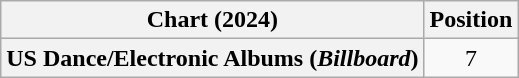<table class="wikitable plainrowheaders sortable">
<tr>
<th>Chart (2024)</th>
<th>Position</th>
</tr>
<tr>
<th scope="row">US Dance/Electronic Albums (<em>Billboard</em>)</th>
<td style="text-align:center;">7</td>
</tr>
</table>
